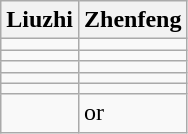<table class="wikitable">
<tr>
<th>Liuzhi</th>
<th>Zhenfeng</th>
</tr>
<tr>
<td></td>
<td></td>
</tr>
<tr>
<td></td>
<td></td>
</tr>
<tr>
<td></td>
<td></td>
</tr>
<tr>
<td></td>
<td></td>
</tr>
<tr>
<td></td>
<td></td>
</tr>
<tr>
<td></td>
<td> or </td>
</tr>
</table>
